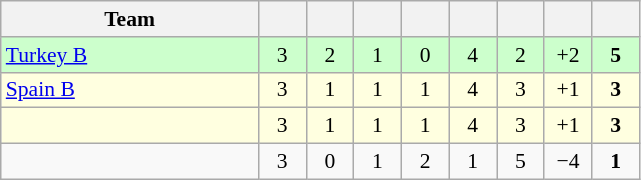<table class="wikitable" style="text-align: center; font-size: 90%;">
<tr>
<th width=165>Team</th>
<th width=25></th>
<th width=25></th>
<th width=25></th>
<th width=25></th>
<th width=25></th>
<th width=25></th>
<th width=25></th>
<th width=25></th>
</tr>
<tr style="background:#cfc;">
<td align="left"> <a href='#'>Turkey B</a></td>
<td>3</td>
<td>2</td>
<td>1</td>
<td>0</td>
<td>4</td>
<td>2</td>
<td>+2</td>
<td><strong>5</strong></td>
</tr>
<tr style="background:#ffffe0;">
<td align="left"> <a href='#'>Spain B</a></td>
<td>3</td>
<td>1</td>
<td>1</td>
<td>1</td>
<td>4</td>
<td>3</td>
<td>+1</td>
<td><strong>3</strong></td>
</tr>
<tr style="background:#ffffe0;">
<td align="left"></td>
<td>3</td>
<td>1</td>
<td>1</td>
<td>1</td>
<td>4</td>
<td>3</td>
<td>+1</td>
<td><strong>3</strong></td>
</tr>
<tr>
<td align="left"></td>
<td>3</td>
<td>0</td>
<td>1</td>
<td>2</td>
<td>1</td>
<td>5</td>
<td>−4</td>
<td><strong>1</strong></td>
</tr>
</table>
